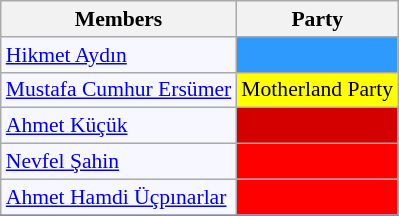<table class=wikitable style="border:1px solid #8888aa; background-color:#f7f8ff; padding:0px; font-size:90%;">
<tr>
<th>Members</th>
<th>Party</th>
</tr>
<tr>
<td><a href='#'>Hikmet Aydın</a></td>
<td style="background: #2E9AFE"></td>
</tr>
<tr>
<td><a href='#'>Mustafa Cumhur Ersümer</a></td>
<td style="background: #ffff00">Motherland Party</td>
</tr>
<tr>
<td><a href='#'>Ahmet Küçük</a></td>
<td style="background: #d40000"></td>
</tr>
<tr>
<td><a href='#'>Nevfel Şahin</a></td>
<td style="background: #ff0000"></td>
</tr>
<tr>
<td><a href='#'>Ahmet Hamdi Üçpınarlar</a></td>
<td style="background: #ff0000"></td>
</tr>
<tr>
</tr>
</table>
